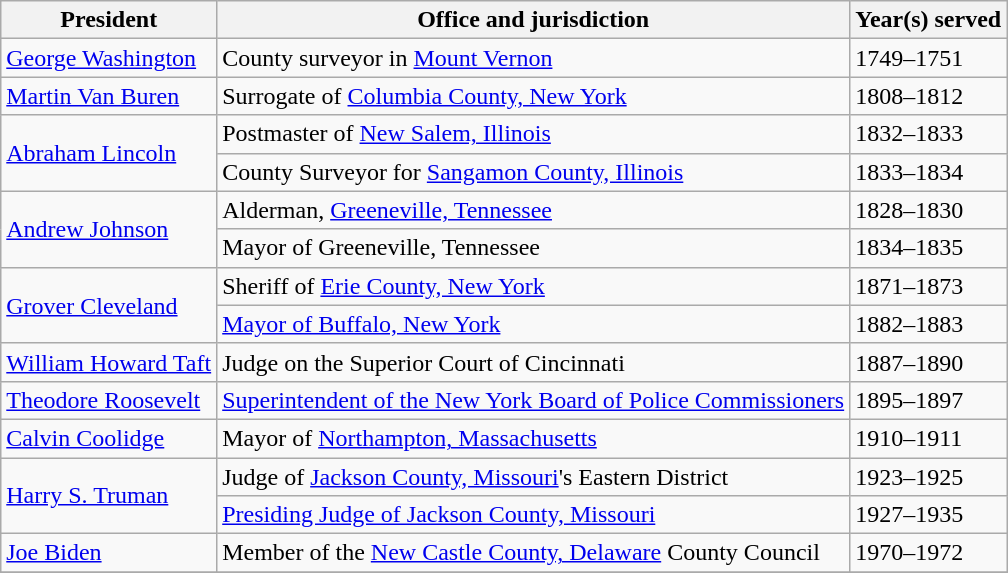<table class="wikitable sortable">
<tr>
<th>President</th>
<th>Office and jurisdiction</th>
<th>Year(s) served</th>
</tr>
<tr>
<td><a href='#'>George Washington</a></td>
<td>County surveyor in <a href='#'>Mount Vernon</a></td>
<td>1749–1751</td>
</tr>
<tr>
<td><a href='#'>Martin Van Buren</a></td>
<td>Surrogate of <a href='#'>Columbia County, New York</a></td>
<td>1808–1812</td>
</tr>
<tr>
<td rowspan=2><a href='#'>Abraham Lincoln</a></td>
<td>Postmaster of <a href='#'>New Salem, Illinois</a></td>
<td>1832–1833</td>
</tr>
<tr>
<td>County Surveyor for <a href='#'>Sangamon County, Illinois</a></td>
<td>1833–1834</td>
</tr>
<tr>
<td rowspan=2><a href='#'>Andrew Johnson</a></td>
<td>Alderman, <a href='#'>Greeneville, Tennessee</a></td>
<td>1828–1830</td>
</tr>
<tr>
<td>Mayor of Greeneville, Tennessee</td>
<td>1834–1835</td>
</tr>
<tr>
<td rowspan=2><a href='#'>Grover Cleveland</a></td>
<td>Sheriff of <a href='#'>Erie County, New York</a></td>
<td>1871–1873</td>
</tr>
<tr>
<td><a href='#'>Mayor of Buffalo, New York</a></td>
<td>1882–1883</td>
</tr>
<tr>
<td><a href='#'>William Howard Taft</a></td>
<td>Judge on the Superior Court of Cincinnati</td>
<td>1887–1890</td>
</tr>
<tr>
<td><a href='#'>Theodore Roosevelt</a></td>
<td><a href='#'>Superintendent of the New York Board of Police Commissioners</a></td>
<td>1895–1897</td>
</tr>
<tr>
<td><a href='#'>Calvin Coolidge</a></td>
<td>Mayor of <a href='#'>Northampton, Massachusetts</a></td>
<td>1910–1911</td>
</tr>
<tr>
<td rowspan=2><a href='#'>Harry S. Truman</a></td>
<td>Judge of <a href='#'>Jackson County, Missouri</a>'s Eastern District</td>
<td>1923–1925</td>
</tr>
<tr>
<td><a href='#'>Presiding Judge of Jackson County, Missouri</a></td>
<td>1927–1935</td>
</tr>
<tr>
<td><a href='#'>Joe Biden</a></td>
<td>Member of the <a href='#'>New Castle County, Delaware</a> County Council</td>
<td>1970–1972</td>
</tr>
<tr>
</tr>
</table>
